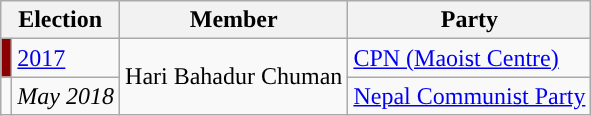<table class="wikitable">
<tr>
<th colspan="2">Election</th>
<th>Member</th>
<th>Party</th>
</tr>
<tr>
<td style="background-color:darkred"></td>
<td><a href='#'>2017</a></td>
<td rowspan="2">Hari Bahadur Chuman</td>
<td><a href='#'>CPN (Maoist Centre)</a></td>
</tr>
<tr>
<td style="background-color:"></td>
<td><em>May 2018</em></td>
<td><a href='#'>Nepal Communist Party</a></td>
</tr>
</table>
